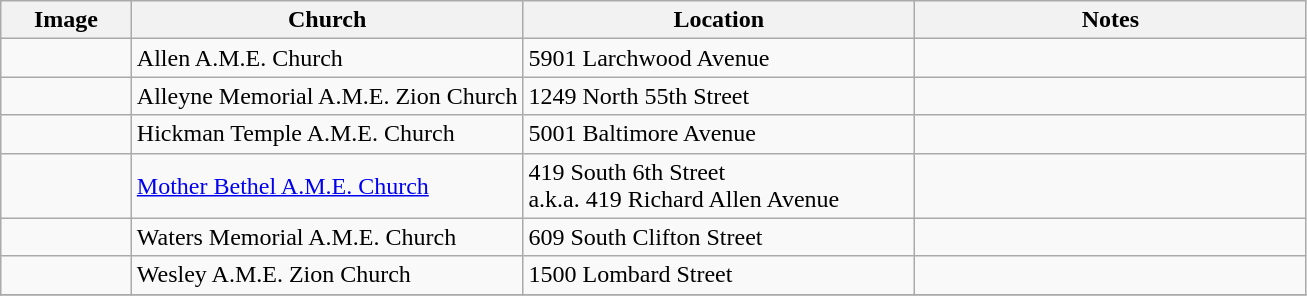<table class="wikitable">
<tr>
<th width="10%">Image</th>
<th width="30%">Church</th>
<th width="30%">Location</th>
<th width="30%">Notes</th>
</tr>
<tr>
<td></td>
<td>Allen A.M.E. Church</td>
<td>5901 Larchwood Avenue</td>
<td></td>
</tr>
<tr>
<td></td>
<td>Alleyne Memorial A.M.E. Zion Church</td>
<td>1249 North 55th Street</td>
<td></td>
</tr>
<tr>
<td></td>
<td>Hickman Temple A.M.E. Church</td>
<td>5001 Baltimore Avenue</td>
<td></td>
</tr>
<tr>
<td></td>
<td><a href='#'>Mother Bethel A.M.E. Church</a></td>
<td>419 South 6th Street<br>a.k.a. 419 Richard Allen Avenue</td>
<td></td>
</tr>
<tr>
<td></td>
<td>Waters Memorial A.M.E. Church</td>
<td>609 South Clifton Street</td>
<td></td>
</tr>
<tr>
<td></td>
<td>Wesley A.M.E. Zion Church</td>
<td>1500 Lombard Street</td>
<td></td>
</tr>
<tr>
</tr>
</table>
